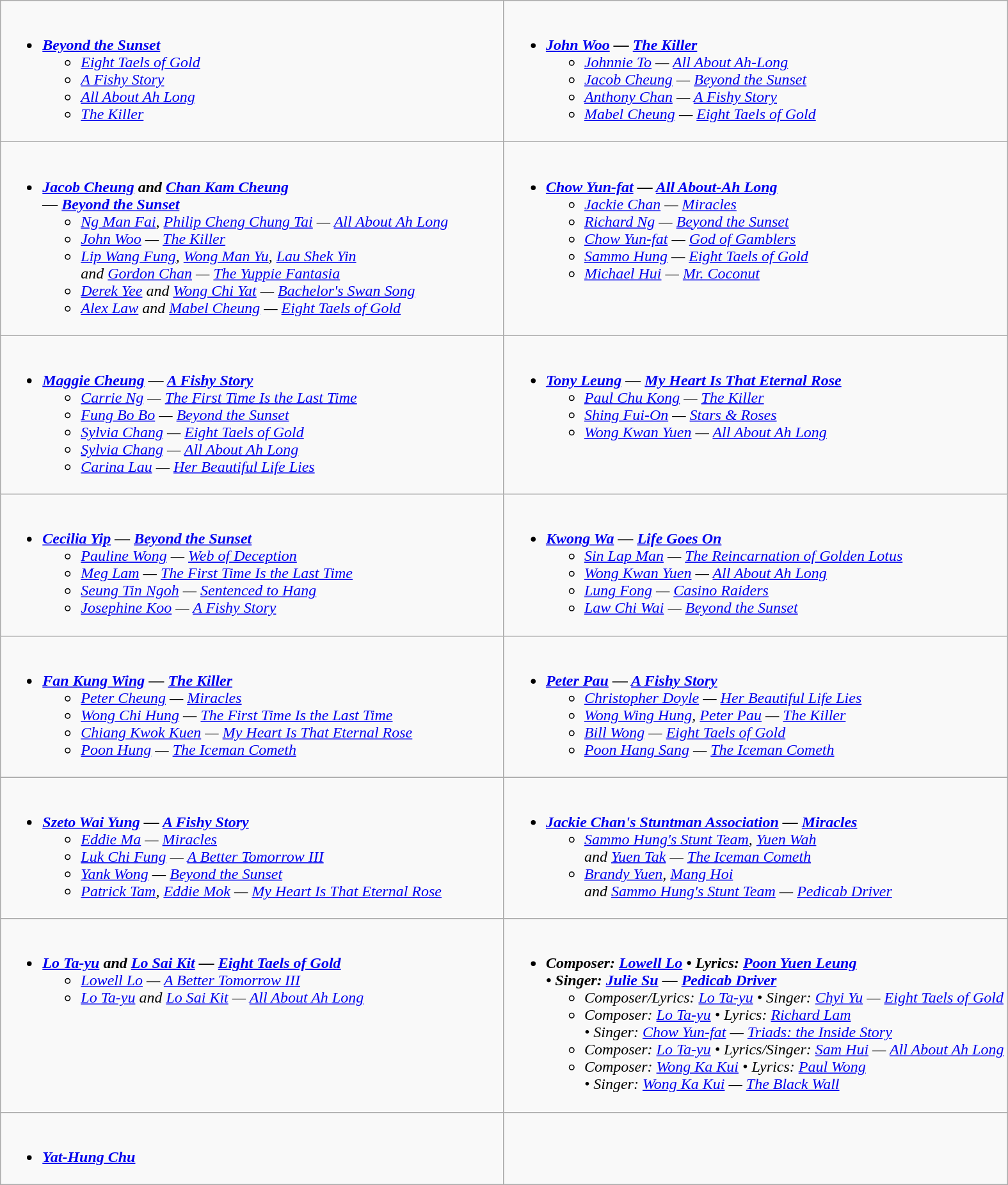<table class=wikitable>
<tr>
<td valign="top" width="50%"><br><ul><li><strong><em><a href='#'>Beyond the Sunset</a></em></strong><ul><li><em><a href='#'>Eight Taels of Gold</a></em></li><li><em><a href='#'>A Fishy Story</a></em></li><li><em><a href='#'>All About Ah Long</a></em></li><li><em><a href='#'>The Killer</a></em></li></ul></li></ul></td>
<td valign="top" width="50%"><br><ul><li><strong><em><a href='#'>John Woo</a> — <a href='#'>The Killer</a></em></strong><ul><li><em><a href='#'>Johnnie To</a> — <a href='#'>All About Ah-Long</a></em></li><li><em><a href='#'>Jacob Cheung</a> — <a href='#'>Beyond the Sunset</a></em></li><li><em><a href='#'>Anthony Chan</a> — <a href='#'>A Fishy Story</a></em></li><li><em><a href='#'>Mabel Cheung</a> — <a href='#'>Eight Taels of Gold</a></em></li></ul></li></ul></td>
</tr>
<tr>
<td valign="top" width="50%"><br><ul><li><strong><em><a href='#'>Jacob Cheung</a> and <a href='#'>Chan Kam Cheung</a> <br> — <a href='#'>Beyond the Sunset</a></em></strong><ul><li><em><a href='#'>Ng Man Fai</a>, <a href='#'>Philip Cheng Chung Tai</a> — <a href='#'>All About Ah Long</a></em></li><li><em><a href='#'>John Woo</a> — <a href='#'>The Killer</a></em></li><li><em><a href='#'>Lip Wang Fung</a>, <a href='#'>Wong Man Yu</a>, <a href='#'>Lau Shek Yin</a> <br> and <a href='#'>Gordon Chan</a> — <a href='#'>The Yuppie Fantasia</a></em></li><li><em><a href='#'>Derek Yee</a> and  <a href='#'>Wong Chi Yat</a> — <a href='#'>Bachelor's Swan Song</a></em></li><li><em><a href='#'>Alex Law</a> and <a href='#'>Mabel Cheung</a> — <a href='#'>Eight Taels of Gold</a></em></li></ul></li></ul></td>
<td valign="top" width="50%"><br><ul><li><strong><em><a href='#'>Chow Yun-fat</a> — <a href='#'>All About-Ah Long</a></em></strong><ul><li><em><a href='#'>Jackie Chan</a> — <a href='#'>Miracles</a></em></li><li><em><a href='#'>Richard Ng</a> — <a href='#'>Beyond the Sunset</a></em></li><li><em><a href='#'>Chow Yun-fat</a> — <a href='#'>God of Gamblers</a></em></li><li><em><a href='#'>Sammo Hung</a> — <a href='#'>Eight Taels of Gold</a></em></li><li><em><a href='#'>Michael Hui</a> — <a href='#'>Mr. Coconut</a></em></li></ul></li></ul></td>
</tr>
<tr>
<td valign="top" width="50%"><br><ul><li><strong><em><a href='#'>Maggie Cheung</a> — <a href='#'>A Fishy Story</a></em></strong><ul><li><em><a href='#'>Carrie Ng</a> — <a href='#'>The First Time Is the Last Time</a></em></li><li><em><a href='#'>Fung Bo Bo</a> — <a href='#'>Beyond the Sunset</a></em></li><li><em><a href='#'>Sylvia Chang</a> — <a href='#'>Eight Taels of Gold</a></em></li><li><em><a href='#'>Sylvia Chang</a> — <a href='#'>All About Ah Long</a></em></li><li><em><a href='#'>Carina Lau</a> — <a href='#'>Her Beautiful Life Lies</a></em></li></ul></li></ul></td>
<td valign="top" width="50%"><br><ul><li><strong><em><a href='#'>Tony Leung</a> — <a href='#'>My Heart Is That Eternal Rose</a></em></strong><ul><li><em><a href='#'>Paul Chu Kong</a> — <a href='#'>The Killer</a></em></li><li><em><a href='#'>Shing Fui-On</a> — <a href='#'>Stars & Roses</a></em></li><li><em><a href='#'>Wong Kwan Yuen</a> — <a href='#'>All About Ah Long</a></em></li></ul></li></ul></td>
</tr>
<tr>
<td valign="top" width="50%"><br><ul><li><strong><em><a href='#'>Cecilia Yip</a> — <a href='#'>Beyond the Sunset</a></em></strong><ul><li><em><a href='#'>Pauline Wong</a> — <a href='#'>Web of Deception</a></em></li><li><em><a href='#'>Meg Lam</a> — <a href='#'>The First Time Is the Last Time</a></em></li><li><em><a href='#'>Seung Tin Ngoh</a> — <a href='#'>Sentenced to Hang</a></em></li><li><em><a href='#'>Josephine Koo</a> — <a href='#'>A Fishy Story</a></em></li></ul></li></ul></td>
<td valign="top" width="50%"><br><ul><li><strong><em><a href='#'>Kwong Wa</a> — <a href='#'>Life Goes On</a></em></strong><ul><li><em><a href='#'>Sin Lap Man</a> — <a href='#'>The Reincarnation of Golden Lotus</a></em></li><li><em><a href='#'>Wong Kwan Yuen</a> — <a href='#'>All About Ah Long</a></em></li><li><em><a href='#'>Lung Fong</a> — <a href='#'>Casino Raiders</a></em></li><li><em><a href='#'>Law Chi Wai</a> — <a href='#'>Beyond the Sunset</a></em></li></ul></li></ul></td>
</tr>
<tr>
<td valign="top" width="50%"><br><ul><li><strong><em><a href='#'>Fan Kung Wing</a> — <a href='#'>The Killer</a></em></strong><ul><li><em><a href='#'>Peter Cheung</a> — <a href='#'>Miracles</a></em></li><li><em><a href='#'>Wong Chi Hung</a> — <a href='#'>The First Time Is the Last Time</a></em></li><li><em><a href='#'>Chiang Kwok Kuen</a> — <a href='#'>My Heart Is That Eternal Rose</a></em></li><li><em><a href='#'>Poon Hung</a> — <a href='#'>The Iceman Cometh</a></em></li></ul></li></ul></td>
<td valign="top" width="50%"><br><ul><li><strong><em><a href='#'>Peter Pau</a> — <a href='#'>A Fishy Story</a></em></strong><ul><li><em><a href='#'>Christopher Doyle</a> — <a href='#'>Her Beautiful Life Lies</a></em></li><li><em><a href='#'>Wong Wing Hung</a>, <a href='#'>Peter Pau</a> — <a href='#'>The Killer</a></em></li><li><em><a href='#'>Bill Wong</a> — <a href='#'>Eight Taels of Gold</a></em></li><li><em><a href='#'>Poon Hang Sang</a> — <a href='#'>The Iceman Cometh</a></em></li></ul></li></ul></td>
</tr>
<tr>
<td valign="top" width="50%"><br><ul><li><strong><em><a href='#'>Szeto Wai Yung</a> — <a href='#'>A Fishy Story</a></em></strong><ul><li><em><a href='#'>Eddie Ma</a> — <a href='#'>Miracles</a></em></li><li><em><a href='#'>Luk Chi Fung</a> — <a href='#'>A Better Tomorrow III</a></em></li><li><em><a href='#'>Yank Wong</a> — <a href='#'>Beyond the Sunset</a></em></li><li><em><a href='#'>Patrick Tam</a>, <a href='#'>Eddie Mok</a> — <a href='#'>My Heart Is That Eternal Rose</a></em></li></ul></li></ul></td>
<td valign="top" width="50%"><br><ul><li><strong><em><a href='#'>Jackie Chan's Stuntman Association</a> — <a href='#'>Miracles</a></em></strong><ul><li><em><a href='#'>Sammo Hung's Stunt Team</a>, <a href='#'>Yuen Wah</a> <br> and <a href='#'>Yuen Tak</a> — <a href='#'>The Iceman Cometh</a></em></li><li><em><a href='#'>Brandy Yuen</a>, <a href='#'>Mang Hoi</a> <br> and <a href='#'>Sammo Hung's Stunt Team</a> — <a href='#'>Pedicab Driver</a></em></li></ul></li></ul></td>
</tr>
<tr>
<td valign="top" width="50%"><br><ul><li><strong><em><a href='#'>Lo Ta-yu</a> and <a href='#'>Lo Sai Kit</a> — <a href='#'>Eight Taels of Gold</a></em></strong><ul><li><em><a href='#'>Lowell Lo</a> — <a href='#'>A Better Tomorrow III</a></em></li><li><em><a href='#'>Lo Ta-yu</a> and <a href='#'>Lo Sai Kit</a> — <a href='#'>All About Ah Long</a></em></li></ul></li></ul></td>
<td valign="top" width="50%"><br><ul><li><strong><em>Composer: <a href='#'>Lowell Lo</a> • Lyrics: <a href='#'>Poon Yuen Leung</a> <br>• Singer: <a href='#'>Julie Su</a> —  <a href='#'>Pedicab Driver</a></em></strong><ul><li><em>Composer/Lyrics: <a href='#'>Lo Ta-yu</a> • Singer: <a href='#'>Chyi Yu</a> —  <a href='#'>Eight Taels of Gold</a></em></li><li><em>Composer: <a href='#'>Lo Ta-yu</a> • Lyrics: <a href='#'>Richard Lam</a> <br>• Singer: <a href='#'>Chow Yun-fat</a> —  <a href='#'>Triads: the Inside Story</a></em></li><li><em>Composer: <a href='#'>Lo Ta-yu</a> • Lyrics/Singer: <a href='#'>Sam Hui</a> —  <a href='#'>All About Ah Long</a></em></li><li><em>Composer: <a href='#'>Wong Ka Kui</a> • Lyrics: <a href='#'>Paul Wong</a> <br>• Singer: <a href='#'>Wong Ka Kui</a> —  <a href='#'>The Black Wall</a></em></li></ul></li></ul></td>
</tr>
<tr>
<td valign="top" width="50%"><br><ul><li><strong><em><a href='#'>Yat-Hung Chu</a></em></strong></li></ul></td>
</tr>
</table>
